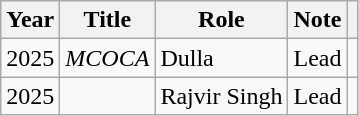<table class="wikitable plainrowheaders sortable">
<tr>
<th>Year</th>
<th scope="col">Title</th>
<th scope="col">Role</th>
<th>Note</th>
<th scope="col" class="unsortable"></th>
</tr>
<tr>
<td>2025</td>
<td><em>MCOCA</em></td>
<td>Dulla</td>
<td>Lead</td>
<td></td>
</tr>
<tr>
<td>2025</td>
<td></td>
<td>Rajvir Singh</td>
<td>Lead</td>
<td></td>
</tr>
</table>
